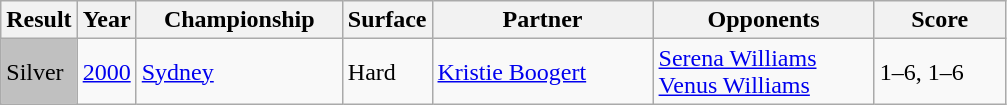<table class="sortable wikitable">
<tr>
<th>Result</th>
<th>Year</th>
<th width=130>Championship</th>
<th>Surface</th>
<th width=140>Partner</th>
<th width=140>Opponents</th>
<th width=80>Score</th>
</tr>
<tr>
<td bgcolor=silver>Silver</td>
<td><a href='#'>2000</a></td>
<td><a href='#'>Sydney</a></td>
<td>Hard</td>
<td> <a href='#'>Kristie Boogert</a></td>
<td> <a href='#'>Serena Williams</a><br> <a href='#'>Venus Williams</a></td>
<td>1–6, 1–6</td>
</tr>
</table>
